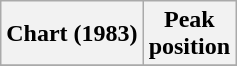<table class="wikitable sortable plainrowheaders" style="text-align:center">
<tr>
<th scope="col">Chart (1983)</th>
<th scope="col">Peak<br>position</th>
</tr>
<tr>
</tr>
</table>
